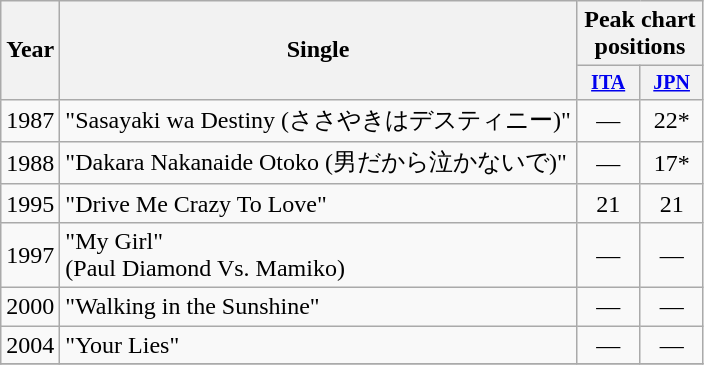<table class="wikitable" style="text-align:center;">
<tr>
<th rowspan="2">Year</th>
<th rowspan="2">Single</th>
<th colspan="2">Peak chart positions</th>
</tr>
<tr style="font-size:smaller;">
<th width="36"><a href='#'>ITA</a><br></th>
<th width="36"><a href='#'>JPN</a><br></th>
</tr>
<tr>
<td rowspan=1>1987</td>
<td style="text-align:left;">"Sasayaki wa Destiny (ささやきはデスティニー)"</td>
<td>—</td>
<td>22*</td>
</tr>
<tr>
<td rowspan=1>1988</td>
<td style="text-align:left;">"Dakara Nakanaide Otoko (男だから泣かないで)"</td>
<td>—</td>
<td>17*</td>
</tr>
<tr>
<td rowspan=1>1995</td>
<td style="text-align:left;">"Drive Me Crazy To Love"</td>
<td>21</td>
<td>21</td>
</tr>
<tr>
<td rowspan=1>1997</td>
<td style="text-align:left;">"My Girl"<br><span>(Paul Diamond Vs. Mamiko)</span></td>
<td>—</td>
<td>—</td>
</tr>
<tr>
<td rowspan=1>2000</td>
<td style="text-align:left;">"Walking in the Sunshine"</td>
<td>—</td>
<td>—</td>
</tr>
<tr>
<td>2004</td>
<td style="text-align:left;">"Your Lies"</td>
<td>—</td>
<td>—</td>
</tr>
<tr>
</tr>
</table>
